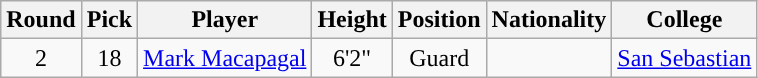<table class="wikitable sortable sortable">
<tr>
<th>Round</th>
<th>Pick</th>
<th>Player</th>
<th>Height</th>
<th>Position</th>
<th>Nationality</th>
<th>College</th>
</tr>
<tr style="text-align: center">
<td>2</td>
<td>18</td>
<td><a href='#'>Mark Macapagal</a></td>
<td>6'2"</td>
<td>Guard</td>
<td></td>
<td><a href='#'>San Sebastian</a></td>
</tr>
</table>
